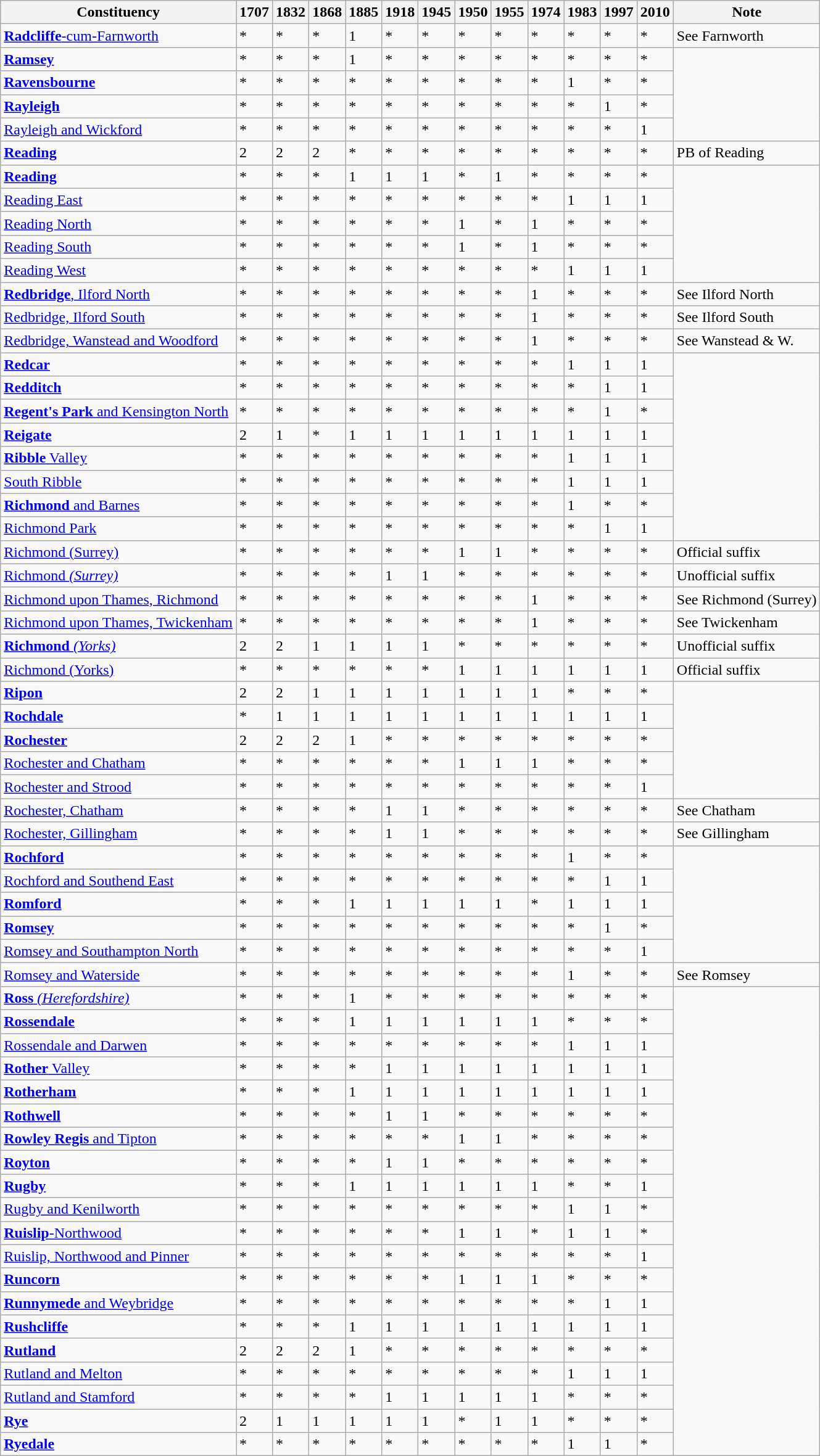<table class="wikitable">
<tr>
<th>Constituency</th>
<th>1707</th>
<th>1832</th>
<th>1868</th>
<th>1885</th>
<th>1918</th>
<th>1945</th>
<th>1950</th>
<th>1955</th>
<th>1974</th>
<th>1983</th>
<th>1997</th>
<th>2010</th>
<th>Note</th>
</tr>
<tr>
<td><a href='#'><strong>Radcliffe</strong>-cum-Farnworth</a></td>
<td>*</td>
<td>*</td>
<td>*</td>
<td>1</td>
<td>*</td>
<td>*</td>
<td>*</td>
<td>*</td>
<td>*</td>
<td>*</td>
<td>*</td>
<td>*</td>
<td>See Farnworth</td>
</tr>
<tr>
<td><strong><a href='#'>Ramsey</a></strong></td>
<td>*</td>
<td>*</td>
<td>*</td>
<td>1</td>
<td>*</td>
<td>*</td>
<td>*</td>
<td>*</td>
<td>*</td>
<td>*</td>
<td>*</td>
<td>*</td>
</tr>
<tr>
<td><strong><a href='#'>Ravensbourne</a></strong></td>
<td>*</td>
<td>*</td>
<td>*</td>
<td>*</td>
<td>*</td>
<td>*</td>
<td>*</td>
<td>*</td>
<td>*</td>
<td>1</td>
<td>*</td>
<td>*</td>
</tr>
<tr>
<td><strong><a href='#'>Rayleigh</a></strong></td>
<td>*</td>
<td>*</td>
<td>*</td>
<td>*</td>
<td>*</td>
<td>*</td>
<td>*</td>
<td>*</td>
<td>*</td>
<td>*</td>
<td>1</td>
<td>*</td>
</tr>
<tr>
<td><a href='#'>Rayleigh and Wickford</a></td>
<td>*</td>
<td>*</td>
<td>*</td>
<td>*</td>
<td>*</td>
<td>*</td>
<td>*</td>
<td>*</td>
<td>*</td>
<td>*</td>
<td>*</td>
<td>1</td>
</tr>
<tr>
<td><strong><a href='#'>Reading</a></strong></td>
<td>2</td>
<td>2</td>
<td>2</td>
<td>*</td>
<td>*</td>
<td>*</td>
<td>*</td>
<td>*</td>
<td>*</td>
<td>*</td>
<td>*</td>
<td>*</td>
<td>PB of Reading</td>
</tr>
<tr>
<td><strong><a href='#'>Reading</a></strong></td>
<td>*</td>
<td>*</td>
<td>*</td>
<td>1</td>
<td>1</td>
<td>1</td>
<td>*</td>
<td>1</td>
<td>*</td>
<td>*</td>
<td>*</td>
<td>*</td>
</tr>
<tr>
<td><a href='#'>Reading East</a></td>
<td>*</td>
<td>*</td>
<td>*</td>
<td>*</td>
<td>*</td>
<td>*</td>
<td>*</td>
<td>*</td>
<td>*</td>
<td>1</td>
<td>1</td>
<td>1</td>
</tr>
<tr>
<td><a href='#'>Reading North</a></td>
<td>*</td>
<td>*</td>
<td>*</td>
<td>*</td>
<td>*</td>
<td>*</td>
<td>1</td>
<td>*</td>
<td>1</td>
<td>*</td>
<td>*</td>
<td>*</td>
</tr>
<tr>
<td><a href='#'>Reading South</a></td>
<td>*</td>
<td>*</td>
<td>*</td>
<td>*</td>
<td>*</td>
<td>*</td>
<td>1</td>
<td>*</td>
<td>1</td>
<td>*</td>
<td>*</td>
<td>*</td>
</tr>
<tr>
<td><a href='#'>Reading West</a></td>
<td>*</td>
<td>*</td>
<td>*</td>
<td>*</td>
<td>*</td>
<td>*</td>
<td>*</td>
<td>*</td>
<td>*</td>
<td>1</td>
<td>1</td>
<td>1</td>
</tr>
<tr>
<td><a href='#'><strong>Redbridge</strong>, Ilford North</a></td>
<td>*</td>
<td>*</td>
<td>*</td>
<td>*</td>
<td>*</td>
<td>*</td>
<td>*</td>
<td>*</td>
<td>1</td>
<td>*</td>
<td>*</td>
<td>*</td>
<td>See Ilford North</td>
</tr>
<tr>
<td><a href='#'>Redbridge, Ilford South</a></td>
<td>*</td>
<td>*</td>
<td>*</td>
<td>*</td>
<td>*</td>
<td>*</td>
<td>*</td>
<td>*</td>
<td>1</td>
<td>*</td>
<td>*</td>
<td>*</td>
<td>See Ilford South</td>
</tr>
<tr>
<td><a href='#'>Redbridge, Wanstead and Woodford</a></td>
<td>*</td>
<td>*</td>
<td>*</td>
<td>*</td>
<td>*</td>
<td>*</td>
<td>*</td>
<td>*</td>
<td>1</td>
<td>*</td>
<td>*</td>
<td>*</td>
<td>See Wanstead & W.</td>
</tr>
<tr>
<td><strong><a href='#'>Redcar</a></strong></td>
<td>*</td>
<td>*</td>
<td>*</td>
<td>*</td>
<td>*</td>
<td>*</td>
<td>*</td>
<td>*</td>
<td>*</td>
<td>1</td>
<td>1</td>
<td>1</td>
</tr>
<tr>
<td><strong><a href='#'>Redditch</a></strong></td>
<td>*</td>
<td>*</td>
<td>*</td>
<td>*</td>
<td>*</td>
<td>*</td>
<td>*</td>
<td>*</td>
<td>*</td>
<td>*</td>
<td>1</td>
<td>1</td>
</tr>
<tr>
<td><a href='#'><strong>Regent's Park</strong> and Kensington North</a></td>
<td>*</td>
<td>*</td>
<td>*</td>
<td>*</td>
<td>*</td>
<td>*</td>
<td>*</td>
<td>*</td>
<td>*</td>
<td>*</td>
<td>1</td>
<td>*</td>
</tr>
<tr>
<td><strong><a href='#'>Reigate</a></strong></td>
<td>2</td>
<td>1</td>
<td>*</td>
<td>1</td>
<td>1</td>
<td>1</td>
<td>1</td>
<td>1</td>
<td>1</td>
<td>1</td>
<td>1</td>
<td>1</td>
</tr>
<tr>
<td><a href='#'><strong>Ribble</strong> Valley</a></td>
<td>*</td>
<td>*</td>
<td>*</td>
<td>*</td>
<td>*</td>
<td>*</td>
<td>*</td>
<td>*</td>
<td>*</td>
<td>1</td>
<td>1</td>
<td>1</td>
</tr>
<tr>
<td><a href='#'>South Ribble</a></td>
<td>*</td>
<td>*</td>
<td>*</td>
<td>*</td>
<td>*</td>
<td>*</td>
<td>*</td>
<td>*</td>
<td>*</td>
<td>1</td>
<td>1</td>
<td>1</td>
</tr>
<tr>
<td><a href='#'><strong>Richmond</strong> and Barnes</a></td>
<td>*</td>
<td>*</td>
<td>*</td>
<td>*</td>
<td>*</td>
<td>*</td>
<td>*</td>
<td>*</td>
<td>*</td>
<td>1</td>
<td>*</td>
<td>*</td>
</tr>
<tr>
<td><a href='#'>Richmond Park</a></td>
<td>*</td>
<td>*</td>
<td>*</td>
<td>*</td>
<td>*</td>
<td>*</td>
<td>*</td>
<td>*</td>
<td>*</td>
<td>*</td>
<td>1</td>
<td>1</td>
</tr>
<tr>
<td><a href='#'>Richmond (Surrey)</a></td>
<td>*</td>
<td>*</td>
<td>*</td>
<td>*</td>
<td>*</td>
<td>*</td>
<td>1</td>
<td>1</td>
<td>*</td>
<td>*</td>
<td>*</td>
<td>*</td>
<td>Official suffix</td>
</tr>
<tr>
<td><a href='#'>Richmond <em>(Surrey)</em></a></td>
<td>*</td>
<td>*</td>
<td>*</td>
<td>*</td>
<td>1</td>
<td>1</td>
<td>*</td>
<td>*</td>
<td>*</td>
<td>*</td>
<td>*</td>
<td>*</td>
<td>Unofficial suffix</td>
</tr>
<tr>
<td><a href='#'>Richmond upon Thames, Richmond</a></td>
<td>*</td>
<td>*</td>
<td>*</td>
<td>*</td>
<td>*</td>
<td>*</td>
<td>*</td>
<td>*</td>
<td>1</td>
<td>*</td>
<td>*</td>
<td>*</td>
<td>See Richmond (Surrey)</td>
</tr>
<tr>
<td><a href='#'>Richmond upon Thames, Twickenham</a></td>
<td>*</td>
<td>*</td>
<td>*</td>
<td>*</td>
<td>*</td>
<td>*</td>
<td>*</td>
<td>*</td>
<td>1</td>
<td>*</td>
<td>*</td>
<td>*</td>
<td>See Twickenham</td>
</tr>
<tr>
<td><a href='#'><strong>Richmond</strong> <em>(Yorks)</em></a></td>
<td>2</td>
<td>2</td>
<td>1</td>
<td>1</td>
<td>1</td>
<td>1</td>
<td>*</td>
<td>*</td>
<td>*</td>
<td>*</td>
<td>*</td>
<td>*</td>
<td>Unofficial suffix</td>
</tr>
<tr>
<td><a href='#'>Richmond (Yorks)</a></td>
<td>*</td>
<td>*</td>
<td>*</td>
<td>*</td>
<td>*</td>
<td>*</td>
<td>1</td>
<td>1</td>
<td>1</td>
<td>1</td>
<td>1</td>
<td>1</td>
<td>Official suffix</td>
</tr>
<tr>
<td><strong><a href='#'>Ripon</a></strong></td>
<td>2</td>
<td>2</td>
<td>1</td>
<td>1</td>
<td>1</td>
<td>1</td>
<td>1</td>
<td>1</td>
<td>1</td>
<td>*</td>
<td>*</td>
<td>*</td>
</tr>
<tr>
<td><strong><a href='#'>Rochdale</a></strong></td>
<td>*</td>
<td>1</td>
<td>1</td>
<td>1</td>
<td>1</td>
<td>1</td>
<td>1</td>
<td>1</td>
<td>1</td>
<td>1</td>
<td>1</td>
<td>1</td>
</tr>
<tr>
<td><strong><a href='#'>Rochester</a></strong></td>
<td>2</td>
<td>2</td>
<td>2</td>
<td>1</td>
<td>*</td>
<td>*</td>
<td>*</td>
<td>*</td>
<td>*</td>
<td>*</td>
<td>*</td>
<td>*</td>
</tr>
<tr>
<td><a href='#'>Rochester and Chatham</a></td>
<td>*</td>
<td>*</td>
<td>*</td>
<td>*</td>
<td>*</td>
<td>*</td>
<td>1</td>
<td>1</td>
<td>1</td>
<td>*</td>
<td>*</td>
<td>*</td>
</tr>
<tr>
<td><a href='#'>Rochester and Strood</a></td>
<td>*</td>
<td>*</td>
<td>*</td>
<td>*</td>
<td>*</td>
<td>*</td>
<td>*</td>
<td>*</td>
<td>*</td>
<td>*</td>
<td>*</td>
<td>1</td>
</tr>
<tr>
<td><a href='#'>Rochester, Chatham</a></td>
<td>*</td>
<td>*</td>
<td>*</td>
<td>*</td>
<td>1</td>
<td>1</td>
<td>*</td>
<td>*</td>
<td>*</td>
<td>*</td>
<td>*</td>
<td>*</td>
<td>See Chatham</td>
</tr>
<tr>
<td><a href='#'>Rochester, Gillingham</a></td>
<td>*</td>
<td>*</td>
<td>*</td>
<td>*</td>
<td>1</td>
<td>1</td>
<td>*</td>
<td>*</td>
<td>*</td>
<td>*</td>
<td>*</td>
<td>*</td>
<td>See Gillingham</td>
</tr>
<tr>
<td><strong><a href='#'>Rochford</a></strong></td>
<td>*</td>
<td>*</td>
<td>*</td>
<td>*</td>
<td>*</td>
<td>*</td>
<td>*</td>
<td>*</td>
<td>*</td>
<td>1</td>
<td>*</td>
<td>*</td>
</tr>
<tr>
<td><a href='#'>Rochford and Southend East</a></td>
<td>*</td>
<td>*</td>
<td>*</td>
<td>*</td>
<td>*</td>
<td>*</td>
<td>*</td>
<td>*</td>
<td>*</td>
<td>*</td>
<td>1</td>
<td>1</td>
</tr>
<tr>
<td><strong><a href='#'>Romford</a></strong></td>
<td>*</td>
<td>*</td>
<td>*</td>
<td>1</td>
<td>1</td>
<td>1</td>
<td>1</td>
<td>1</td>
<td>*</td>
<td>1</td>
<td>1</td>
<td>1</td>
</tr>
<tr>
<td><strong><a href='#'>Romsey</a></strong></td>
<td>*</td>
<td>*</td>
<td>*</td>
<td>*</td>
<td>*</td>
<td>*</td>
<td>*</td>
<td>*</td>
<td>*</td>
<td>*</td>
<td>1</td>
<td>*</td>
</tr>
<tr>
<td><a href='#'>Romsey and Southampton North</a></td>
<td>*</td>
<td>*</td>
<td>*</td>
<td>*</td>
<td>*</td>
<td>*</td>
<td>*</td>
<td>*</td>
<td>*</td>
<td>*</td>
<td>*</td>
<td>1</td>
</tr>
<tr>
<td><a href='#'>Romsey and Waterside</a></td>
<td>*</td>
<td>*</td>
<td>*</td>
<td>*</td>
<td>*</td>
<td>*</td>
<td>*</td>
<td>*</td>
<td>*</td>
<td>1</td>
<td>*</td>
<td>*</td>
<td>See Romsey</td>
</tr>
<tr>
<td><a href='#'><strong>Ross</strong> <em>(Herefordshire)</em></a></td>
<td>*</td>
<td>*</td>
<td>*</td>
<td>1</td>
<td>*</td>
<td>*</td>
<td>*</td>
<td>*</td>
<td>*</td>
<td>*</td>
<td>*</td>
<td>*</td>
</tr>
<tr>
<td><strong><a href='#'>Rossendale</a></strong></td>
<td>*</td>
<td>*</td>
<td>*</td>
<td>1</td>
<td>1</td>
<td>1</td>
<td>1</td>
<td>1</td>
<td>1</td>
<td>*</td>
<td>*</td>
<td>*</td>
</tr>
<tr>
<td><a href='#'>Rossendale and Darwen</a></td>
<td>*</td>
<td>*</td>
<td>*</td>
<td>*</td>
<td>*</td>
<td>*</td>
<td>*</td>
<td>*</td>
<td>*</td>
<td>1</td>
<td>1</td>
<td>1</td>
</tr>
<tr>
<td><a href='#'><strong>Rother</strong> Valley</a></td>
<td>*</td>
<td>*</td>
<td>*</td>
<td>*</td>
<td>1</td>
<td>1</td>
<td>1</td>
<td>1</td>
<td>1</td>
<td>1</td>
<td>1</td>
<td>1</td>
</tr>
<tr>
<td><strong><a href='#'>Rotherham</a></strong></td>
<td>*</td>
<td>*</td>
<td>*</td>
<td>1</td>
<td>1</td>
<td>1</td>
<td>1</td>
<td>1</td>
<td>1</td>
<td>1</td>
<td>1</td>
<td>1</td>
</tr>
<tr>
<td><strong><a href='#'>Rothwell</a></strong></td>
<td>*</td>
<td>*</td>
<td>*</td>
<td>*</td>
<td>1</td>
<td>1</td>
<td>*</td>
<td>*</td>
<td>*</td>
<td>*</td>
<td>*</td>
<td>*</td>
</tr>
<tr>
<td><a href='#'><strong>Rowley Regis</strong> and Tipton</a></td>
<td>*</td>
<td>*</td>
<td>*</td>
<td>*</td>
<td>*</td>
<td>*</td>
<td>1</td>
<td>1</td>
<td>*</td>
<td>*</td>
<td>*</td>
<td>*</td>
</tr>
<tr>
<td><strong><a href='#'>Royton</a></strong></td>
<td>*</td>
<td>*</td>
<td>*</td>
<td>*</td>
<td>1</td>
<td>1</td>
<td>*</td>
<td>*</td>
<td>*</td>
<td>*</td>
<td>*</td>
<td>*</td>
</tr>
<tr>
<td><strong><a href='#'>Rugby</a></strong></td>
<td>*</td>
<td>*</td>
<td>*</td>
<td>1</td>
<td>1</td>
<td>1</td>
<td>1</td>
<td>1</td>
<td>1</td>
<td>*</td>
<td>*</td>
<td>1</td>
</tr>
<tr>
<td><a href='#'>Rugby and Kenilworth</a></td>
<td>*</td>
<td>*</td>
<td>*</td>
<td>*</td>
<td>*</td>
<td>*</td>
<td>*</td>
<td>*</td>
<td>*</td>
<td>1</td>
<td>1</td>
<td>*</td>
</tr>
<tr>
<td><a href='#'><strong>Ruislip</strong>-Northwood</a></td>
<td>*</td>
<td>*</td>
<td>*</td>
<td>*</td>
<td>*</td>
<td>*</td>
<td>1</td>
<td>1</td>
<td>*</td>
<td>1</td>
<td>1</td>
<td>*</td>
</tr>
<tr>
<td><a href='#'>Ruislip, Northwood and Pinner</a></td>
<td>*</td>
<td>*</td>
<td>*</td>
<td>*</td>
<td>*</td>
<td>*</td>
<td>*</td>
<td>*</td>
<td>*</td>
<td>*</td>
<td>*</td>
<td>1</td>
</tr>
<tr>
<td><strong><a href='#'>Runcorn</a></strong></td>
<td>*</td>
<td>*</td>
<td>*</td>
<td>*</td>
<td>*</td>
<td>*</td>
<td>1</td>
<td>1</td>
<td>1</td>
<td>*</td>
<td>*</td>
<td>*</td>
</tr>
<tr>
<td><a href='#'><strong>Runnymede</strong> and Weybridge</a></td>
<td>*</td>
<td>*</td>
<td>*</td>
<td>*</td>
<td>*</td>
<td>*</td>
<td>*</td>
<td>*</td>
<td>*</td>
<td>*</td>
<td>1</td>
<td>1</td>
</tr>
<tr>
<td><strong><a href='#'>Rushcliffe</a></strong></td>
<td>*</td>
<td>*</td>
<td>*</td>
<td>1</td>
<td>1</td>
<td>1</td>
<td>1</td>
<td>1</td>
<td>1</td>
<td>1</td>
<td>1</td>
<td>1</td>
</tr>
<tr>
<td><strong><a href='#'>Rutland</a></strong></td>
<td>2</td>
<td>2</td>
<td>2</td>
<td>1</td>
<td>*</td>
<td>*</td>
<td>*</td>
<td>*</td>
<td>*</td>
<td>*</td>
<td>*</td>
<td>*</td>
</tr>
<tr>
<td><a href='#'>Rutland and Melton</a></td>
<td>*</td>
<td>*</td>
<td>*</td>
<td>*</td>
<td>*</td>
<td>*</td>
<td>*</td>
<td>*</td>
<td>*</td>
<td>1</td>
<td>1</td>
<td>1</td>
</tr>
<tr>
<td><a href='#'>Rutland and Stamford</a></td>
<td>*</td>
<td>*</td>
<td>*</td>
<td>*</td>
<td>1</td>
<td>1</td>
<td>1</td>
<td>1</td>
<td>1</td>
<td>*</td>
<td>*</td>
<td>*</td>
</tr>
<tr>
<td><strong><a href='#'>Rye</a></strong></td>
<td>2</td>
<td>1</td>
<td>1</td>
<td>1</td>
<td>1</td>
<td>1</td>
<td>*</td>
<td>1</td>
<td>1</td>
<td>*</td>
<td>*</td>
<td>*</td>
</tr>
<tr>
<td><strong><a href='#'>Ryedale</a></strong></td>
<td>*</td>
<td>*</td>
<td>*</td>
<td>*</td>
<td>*</td>
<td>*</td>
<td>*</td>
<td>*</td>
<td>*</td>
<td>1</td>
<td>1</td>
<td>*</td>
</tr>
</table>
